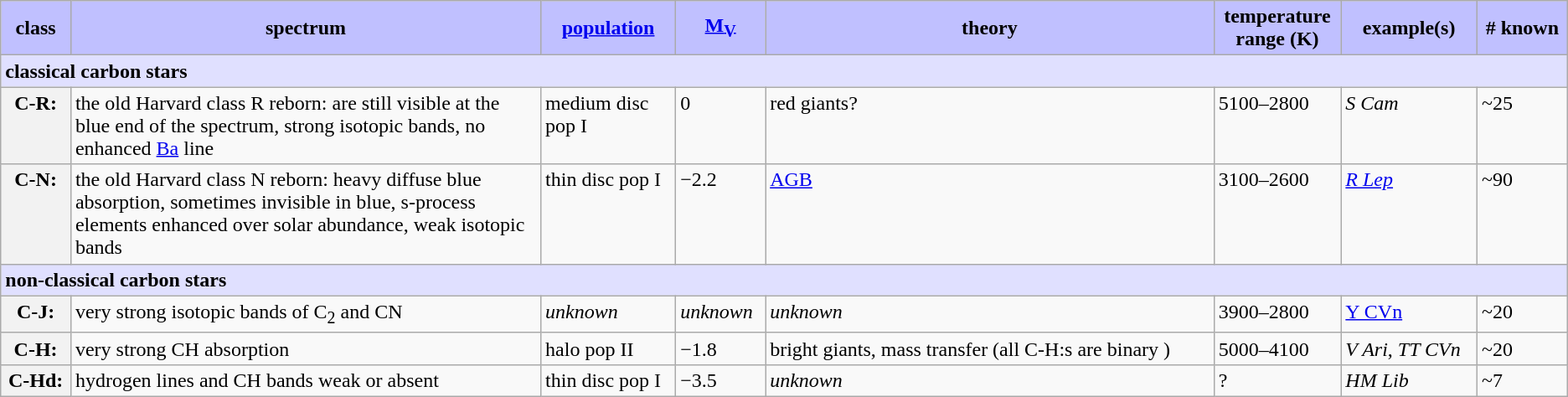<table class="wikitable">
<tr>
<th style="background-color: #c0c0ff">class</th>
<th width="30%" style="background-color: #c0c0ff">spectrum</th>
<th style="background-color: #c0c0ff" width="100"><a href='#'>population</a></th>
<th style="background-color: #c0c0ff"><a href='#'>M<sub>V</sub></a></th>
<th style="background-color: #c0c0ff">theory</th>
<th style="background-color: #c0c0ff">temperature <br> range (K)</th>
<th style="background-color: #c0c0ff">example(s)</th>
<th style="background-color: #c0c0ff"># known</th>
</tr>
<tr>
<td colspan="8" style="background-color: #e0e0FF"><strong>classical carbon stars</strong></td>
</tr>
<tr>
<th style="vertical-align: top">C-R:</th>
<td style="vertical-align: top">the old Harvard class R reborn: are still visible at the blue end of the spectrum, strong isotopic bands, no enhanced <a href='#'>Ba</a> line</td>
<td style="vertical-align: top">medium disc pop I</td>
<td style="vertical-align: top">0</td>
<td style="vertical-align: top">red giants?</td>
<td style="vertical-align: top"><span>5100</span>–<span>2800</span></td>
<td style="vertical-align: top"><em>S Cam</em></td>
<td style="vertical-align: top">~25</td>
</tr>
<tr>
<th style="vertical-align: top">C-N:</th>
<td style="vertical-align: top">the old Harvard class N reborn: heavy diffuse blue absorption, sometimes invisible in blue, s-process elements enhanced over solar abundance, weak isotopic bands</td>
<td style="vertical-align: top">thin disc pop I</td>
<td style="vertical-align: top">−2.2</td>
<td style="vertical-align: top"><a href='#'>AGB</a></td>
<td style="vertical-align: top"><span>3100</span>–<span>2600</span></td>
<td style="vertical-align: top"><em><a href='#'>R Lep</a></em></td>
<td style="vertical-align: top">~90</td>
</tr>
<tr>
<td colspan="8" style="background-color: #e0e0FF"><strong>non-classical carbon stars</strong></td>
</tr>
<tr>
<th style="vertical-align: top">C-J:</th>
<td style="vertical-align: top">very strong isotopic bands of C<sub>2</sub> and CN</td>
<td style="vertical-align: top"><em>unknown</em></td>
<td style="vertical-align: top"><em>unknown</em></td>
<td style="vertical-align: top"><em>unknown</em></td>
<td style="vertical-align: top"><span>3900</span>–<span>2800</span></td>
<td style="vertical-align: top"><a href='#'>Y CVn</a></td>
<td style="vertical-align: top">~20</td>
</tr>
<tr>
<th style="vertical-align: top">C-H:</th>
<td style="vertical-align: top">very strong CH absorption</td>
<td style="vertical-align: top">halo pop II</td>
<td style="vertical-align: top">−1.8</td>
<td style="vertical-align: top">bright giants, mass transfer (all C-H:s are binary )</td>
<td style="vertical-align: top"><span>5000</span>–<span>4100</span></td>
<td style="vertical-align: top"><em>V Ari</em>, <em>TT CVn</em></td>
<td style="vertical-align: top">~20</td>
</tr>
<tr>
<th style="vertical-align: top">C-Hd:</th>
<td style="vertical-align: top">hydrogen lines and CH bands weak or absent</td>
<td style="vertical-align: top">thin disc pop I</td>
<td style="vertical-align: top">−3.5</td>
<td style="vertical-align: top"><em>unknown</em></td>
<td style="vertical-align: top">?</td>
<td style="vertical-align: top"><em>HM Lib</em></td>
<td style="vertical-align: top">~7</td>
</tr>
</table>
